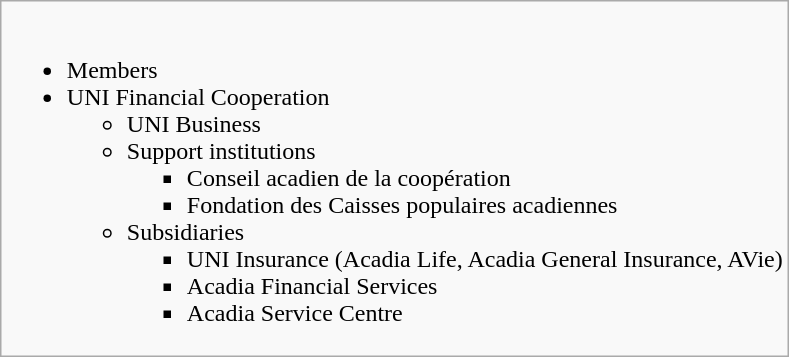<table class="wikitable right" style="float:right; margin:0 0 1em 1em">
<tr>
<td><br><ul><li>Members</li><li>UNI Financial Cooperation<ul><li>UNI Business</li><li>Support institutions<ul><li>Conseil acadien de la coopération</li><li>Fondation des Caisses populaires acadiennes</li></ul></li><li>Subsidiaries<ul><li>UNI Insurance (Acadia Life, Acadia General Insurance, AVie)</li><li>Acadia Financial Services</li><li>Acadia Service Centre</li></ul></li></ul></li></ul></td>
</tr>
</table>
